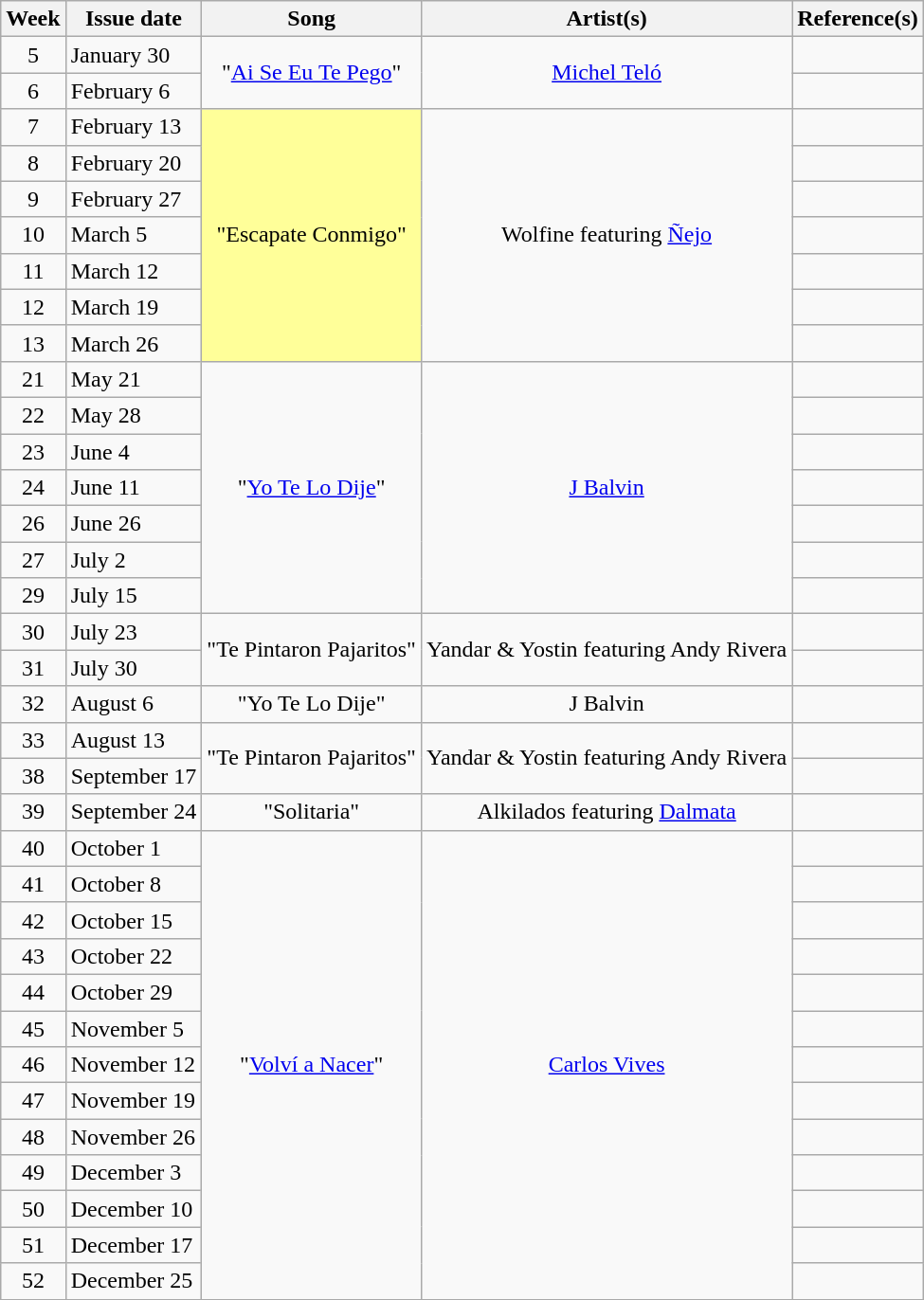<table class="wikitable">
<tr>
<th style="text-align: center;">Week</th>
<th style="text-align: center;">Issue date</th>
<th style="text-align: center;">Song</th>
<th style="text-align: center;">Artist(s)</th>
<th style="text-align: center;">Reference(s)</th>
</tr>
<tr>
<td style="text-align:center;">5</td>
<td>January 30</td>
<td style="text-align: center;" rowspan="2">"<a href='#'>Ai Se Eu Te Pego</a>"</td>
<td style="text-align: center;" rowspan="2"><a href='#'>Michel Teló</a></td>
<td style="text-align: center;"></td>
</tr>
<tr>
<td style="text-align:center;">6</td>
<td>February 6</td>
<td style="text-align: center;"></td>
</tr>
<tr>
<td style="text-align:center;">7</td>
<td>February 13</td>
<td bgcolor=#FFFF99 style="text-align: center;" rowspan="7">"Escapate Conmigo"</td>
<td style="text-align: center;" rowspan="7">Wolfine featuring <a href='#'>Ñejo</a></td>
<td style="text-align: center;"></td>
</tr>
<tr>
<td style="text-align:center;">8</td>
<td>February 20</td>
<td style="text-align: center;"></td>
</tr>
<tr>
<td style="text-align:center;">9</td>
<td>February 27</td>
<td style="text-align: center;"></td>
</tr>
<tr>
<td style="text-align:center;">10</td>
<td>March 5</td>
<td style="text-align: center;"></td>
</tr>
<tr>
<td style="text-align:center;">11</td>
<td>March 12</td>
<td style="text-align: center;"></td>
</tr>
<tr>
<td style="text-align:center;">12</td>
<td>March 19</td>
<td style="text-align: center;"></td>
</tr>
<tr>
<td style="text-align:center;">13</td>
<td>March 26</td>
<td style="text-align: center;"></td>
</tr>
<tr>
<td style="text-align:center;">21</td>
<td>May 21</td>
<td style="text-align: center;" rowspan="7">"<a href='#'>Yo Te Lo Dije</a>"</td>
<td style="text-align: center;" rowspan="7"><a href='#'>J Balvin</a></td>
<td style="text-align: center;"></td>
</tr>
<tr>
<td style="text-align:center;">22</td>
<td>May 28</td>
<td style="text-align: center;"></td>
</tr>
<tr>
<td style="text-align:center;">23</td>
<td>June 4</td>
<td style="text-align: center;"></td>
</tr>
<tr>
<td style="text-align:center;">24</td>
<td>June 11</td>
<td style="text-align: center;"></td>
</tr>
<tr>
<td style="text-align:center;">26</td>
<td>June 26</td>
<td style="text-align: center;"></td>
</tr>
<tr>
<td style="text-align:center;">27</td>
<td>July 2</td>
<td style="text-align: center;"></td>
</tr>
<tr>
<td style="text-align:center;">29</td>
<td>July 15</td>
<td style="text-align: center;"></td>
</tr>
<tr>
<td style="text-align:center;">30</td>
<td>July 23</td>
<td style="text-align: center;" rowspan="2">"Te Pintaron Pajaritos"</td>
<td style="text-align: center;" rowspan="2">Yandar & Yostin featuring Andy Rivera</td>
<td style="text-align: center;"></td>
</tr>
<tr>
<td style="text-align:center;">31</td>
<td>July 30</td>
<td style="text-align: center;"></td>
</tr>
<tr>
<td style="text-align:center;">32</td>
<td>August 6</td>
<td style="text-align: center;" rowspan="1">"Yo Te Lo Dije"</td>
<td style="text-align: center;" rowspan="1">J Balvin</td>
<td style="text-align: center;"></td>
</tr>
<tr>
<td style="text-align:center;">33</td>
<td>August 13</td>
<td style="text-align: center;" rowspan="2">"Te Pintaron Pajaritos"</td>
<td style="text-align: center;" rowspan="2">Yandar & Yostin featuring Andy Rivera</td>
<td style="text-align: center;"></td>
</tr>
<tr>
<td style="text-align:center;">38</td>
<td>September 17</td>
<td style="text-align: center;"></td>
</tr>
<tr>
<td style="text-align:center;">39</td>
<td>September 24</td>
<td style="text-align: center;" rowspan="1">"Solitaria"</td>
<td style="text-align: center;" rowspan="1">Alkilados featuring <a href='#'>Dalmata</a></td>
<td style="text-align: center;"></td>
</tr>
<tr>
<td style="text-align:center;">40</td>
<td>October 1</td>
<td style="text-align: center;" rowspan="13">"<a href='#'>Volví a Nacer</a>"</td>
<td style="text-align: center;" rowspan="13"><a href='#'>Carlos Vives</a></td>
<td style="text-align: center;"></td>
</tr>
<tr>
<td style="text-align:center;">41</td>
<td>October 8</td>
<td style="text-align: center;"></td>
</tr>
<tr>
<td style="text-align:center;">42</td>
<td>October 15</td>
<td style="text-align: center;"></td>
</tr>
<tr>
<td style="text-align:center;">43</td>
<td>October 22</td>
<td style="text-align: center;"></td>
</tr>
<tr>
<td style="text-align:center;">44</td>
<td>October 29</td>
<td style="text-align: center;"></td>
</tr>
<tr>
<td style="text-align:center;">45</td>
<td>November 5</td>
<td style="text-align: center;"></td>
</tr>
<tr>
<td style="text-align:center;">46</td>
<td>November 12</td>
<td style="text-align: center;"></td>
</tr>
<tr>
<td style="text-align:center;">47</td>
<td>November 19</td>
<td style="text-align: center;"></td>
</tr>
<tr>
<td style="text-align:center;">48</td>
<td>November 26</td>
<td style="text-align: center;"></td>
</tr>
<tr>
<td style="text-align:center;">49</td>
<td>December 3</td>
<td style="text-align: center;"></td>
</tr>
<tr>
<td style="text-align:center;">50</td>
<td>December 10</td>
<td style="text-align: center;"></td>
</tr>
<tr>
<td style="text-align:center;">51</td>
<td>December 17</td>
<td style="text-align: center;"></td>
</tr>
<tr>
<td style="text-align:center;">52</td>
<td>December 25</td>
<td style="text-align: center;"></td>
</tr>
<tr>
</tr>
</table>
